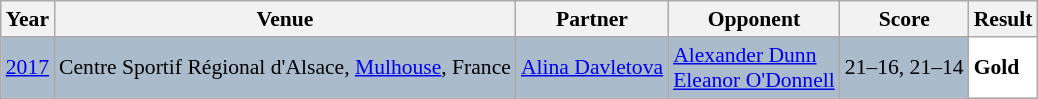<table class="sortable wikitable" style="font-size: 90%;">
<tr>
<th>Year</th>
<th>Venue</th>
<th>Partner</th>
<th>Opponent</th>
<th>Score</th>
<th>Result</th>
</tr>
<tr style="background:#AABBCC">
<td align="center"><a href='#'>2017</a></td>
<td align="left">Centre Sportif Régional d'Alsace, <a href='#'>Mulhouse</a>, France</td>
<td align="left"> <a href='#'>Alina Davletova</a></td>
<td align="left"> <a href='#'>Alexander Dunn</a><br> <a href='#'>Eleanor O'Donnell</a></td>
<td align="left">21–16, 21–14</td>
<td style="text-align:left; background:white"> <strong>Gold</strong></td>
</tr>
</table>
